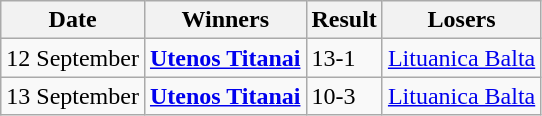<table class="wikitable">
<tr>
<th>Date</th>
<th>Winners</th>
<th>Result</th>
<th>Losers</th>
</tr>
<tr>
<td>12 September</td>
<td><strong><a href='#'>Utenos Titanai</a></strong></td>
<td>13-1</td>
<td><a href='#'>Lituanica Balta</a></td>
</tr>
<tr>
<td>13 September</td>
<td><strong><a href='#'>Utenos Titanai</a></strong></td>
<td>10-3</td>
<td><a href='#'>Lituanica Balta</a></td>
</tr>
</table>
